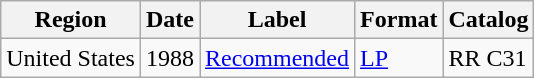<table class="wikitable">
<tr>
<th>Region</th>
<th>Date</th>
<th>Label</th>
<th>Format</th>
<th>Catalog</th>
</tr>
<tr>
<td>United States</td>
<td>1988</td>
<td><a href='#'>Recommended</a></td>
<td><a href='#'>LP</a></td>
<td>RR C31</td>
</tr>
</table>
